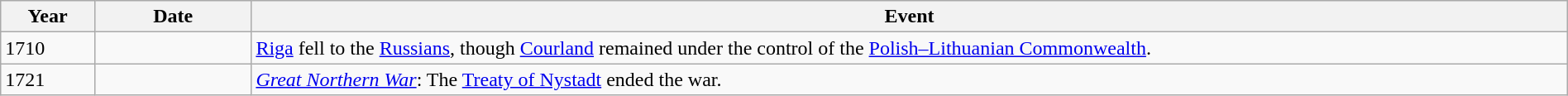<table class="wikitable" width="100%">
<tr>
<th style="width:6%">Year</th>
<th style="width:10%">Date</th>
<th>Event</th>
</tr>
<tr>
<td>1710</td>
<td></td>
<td><a href='#'>Riga</a> fell to the <a href='#'>Russians</a>, though <a href='#'>Courland</a> remained under the control of the <a href='#'>Polish–Lithuanian Commonwealth</a>.</td>
</tr>
<tr>
<td>1721</td>
<td></td>
<td><em><a href='#'>Great Northern War</a></em>: The <a href='#'>Treaty of Nystadt</a> ended the war.</td>
</tr>
</table>
